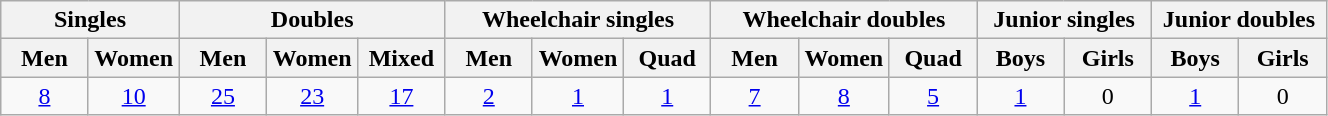<table class="wikitable nowrap" style="text-align: center; width: 70%;">
<tr>
<th colspan="2">Singles</th>
<th colspan="3">Doubles</th>
<th colspan="3">Wheelchair singles</th>
<th colspan="3">Wheelchair doubles</th>
<th colspan="2">Junior singles</th>
<th colspan="2">Junior doubles</th>
</tr>
<tr>
<th width="50">Men</th>
<th width="50">Women</th>
<th width="50">Men</th>
<th width="50">Women</th>
<th width="50">Mixed</th>
<th width="50">Men</th>
<th width="50">Women</th>
<th width="50">Quad</th>
<th width="50">Men</th>
<th width="50">Women</th>
<th width="50">Quad</th>
<th width="50">Boys</th>
<th width="50">Girls</th>
<th width="50">Boys</th>
<th width="50">Girls</th>
</tr>
<tr>
<td><a href='#'>8</a></td>
<td><a href='#'>10</a></td>
<td><a href='#'>25</a></td>
<td><a href='#'>23</a></td>
<td><a href='#'>17</a></td>
<td><a href='#'>2</a></td>
<td><a href='#'>1</a></td>
<td><a href='#'>1</a></td>
<td><a href='#'>7</a></td>
<td><a href='#'>8</a></td>
<td><a href='#'>5</a></td>
<td><a href='#'>1</a></td>
<td>0</td>
<td><a href='#'>1</a></td>
<td>0</td>
</tr>
</table>
